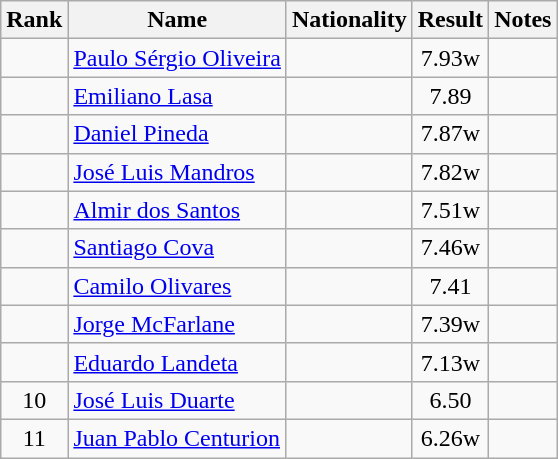<table class="wikitable sortable" style="text-align:center;font-size=95%">
<tr>
<th>Rank</th>
<th>Name</th>
<th>Nationality</th>
<th>Result</th>
<th>Notes</th>
</tr>
<tr>
<td></td>
<td align=left><a href='#'>Paulo Sérgio Oliveira</a></td>
<td align=left></td>
<td>7.93w</td>
<td></td>
</tr>
<tr>
<td></td>
<td align=left><a href='#'>Emiliano Lasa</a></td>
<td align=left></td>
<td>7.89</td>
<td></td>
</tr>
<tr>
<td></td>
<td align=left><a href='#'>Daniel Pineda</a></td>
<td align=left></td>
<td>7.87w</td>
<td></td>
</tr>
<tr>
<td></td>
<td align=left><a href='#'>José Luis Mandros</a></td>
<td align=left></td>
<td>7.82w</td>
<td></td>
</tr>
<tr>
<td></td>
<td align=left><a href='#'>Almir dos Santos</a></td>
<td align=left></td>
<td>7.51w</td>
<td></td>
</tr>
<tr>
<td></td>
<td align=left><a href='#'>Santiago Cova</a></td>
<td align=left></td>
<td>7.46w</td>
<td></td>
</tr>
<tr>
<td></td>
<td align=left><a href='#'>Camilo Olivares</a></td>
<td align=left></td>
<td>7.41</td>
<td></td>
</tr>
<tr>
<td></td>
<td align=left><a href='#'>Jorge McFarlane</a></td>
<td align=left></td>
<td>7.39w</td>
<td></td>
</tr>
<tr>
<td></td>
<td align=left><a href='#'>Eduardo Landeta</a></td>
<td align=left></td>
<td>7.13w</td>
<td></td>
</tr>
<tr>
<td>10</td>
<td align=left><a href='#'>José Luis Duarte</a></td>
<td align=left></td>
<td>6.50</td>
<td></td>
</tr>
<tr>
<td>11</td>
<td align=left><a href='#'>Juan Pablo Centurion</a></td>
<td align=left></td>
<td>6.26w</td>
<td></td>
</tr>
</table>
